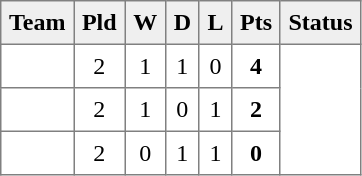<table style=border-collapse:collapse border=1 cellspacing=0 cellpadding=5>
<tr align=center bgcolor=#efefef>
<th>Team</th>
<th>Pld</th>
<th>W</th>
<th>D</th>
<th>L</th>
<th>Pts</th>
<th>Status</th>
</tr>
<tr align=center style="background:#FFFFFF;">
<td style="text-align:left;"> </td>
<td>2</td>
<td>1</td>
<td>1</td>
<td>0</td>
<td><strong>4</strong></td>
<td rowspan=3></td>
</tr>
<tr align=center style="background:#FFFFFF;">
<td style="text-align:left;"> </td>
<td>2</td>
<td>1</td>
<td>0</td>
<td>1</td>
<td><strong>2</strong></td>
</tr>
<tr align=center style="background:#FFFFFF;">
<td style="text-align:left;"> </td>
<td>2</td>
<td>0</td>
<td>1</td>
<td>1</td>
<td><strong>0</strong></td>
</tr>
</table>
